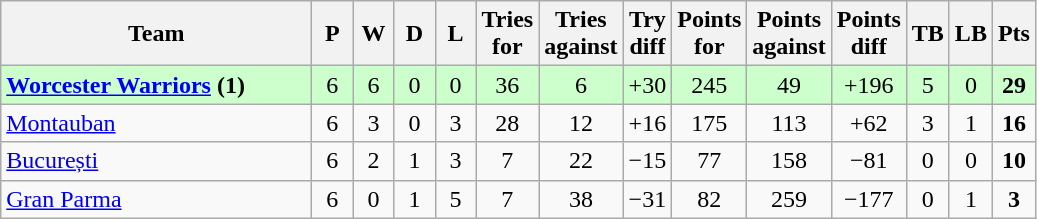<table class="wikitable" style="text-align: center;">
<tr>
<th width="200">Team</th>
<th width="20">P</th>
<th width="20">W</th>
<th width="20">D</th>
<th width="20">L</th>
<th width="20">Tries for</th>
<th width="20">Tries against</th>
<th width="20">Try diff</th>
<th width="20">Points for</th>
<th width="20">Points against</th>
<th width="25">Points diff</th>
<th width="20">TB</th>
<th width="20">LB</th>
<th width="20">Pts</th>
</tr>
<tr bgcolor="#ccffcc">
<td align="left"> <strong><a href='#'>Worcester Warriors</a> (1)</strong></td>
<td>6</td>
<td>6</td>
<td>0</td>
<td>0</td>
<td>36</td>
<td>6</td>
<td>+30</td>
<td>245</td>
<td>49</td>
<td>+196</td>
<td>5</td>
<td>0</td>
<td><strong>29</strong></td>
</tr>
<tr>
<td align="left"> <a href='#'>Montauban</a></td>
<td>6</td>
<td>3</td>
<td>0</td>
<td>3</td>
<td>28</td>
<td>12</td>
<td>+16</td>
<td>175</td>
<td>113</td>
<td>+62</td>
<td>3</td>
<td>1</td>
<td><strong>16</strong></td>
</tr>
<tr>
<td align="left"> <a href='#'>București</a></td>
<td>6</td>
<td>2</td>
<td>1</td>
<td>3</td>
<td>7</td>
<td>22</td>
<td>−15</td>
<td>77</td>
<td>158</td>
<td>−81</td>
<td>0</td>
<td>0</td>
<td><strong>10</strong></td>
</tr>
<tr>
<td align="left"> <a href='#'>Gran Parma</a></td>
<td>6</td>
<td>0</td>
<td>1</td>
<td>5</td>
<td>7</td>
<td>38</td>
<td>−31</td>
<td>82</td>
<td>259</td>
<td>−177</td>
<td>0</td>
<td>1</td>
<td><strong>3</strong></td>
</tr>
</table>
